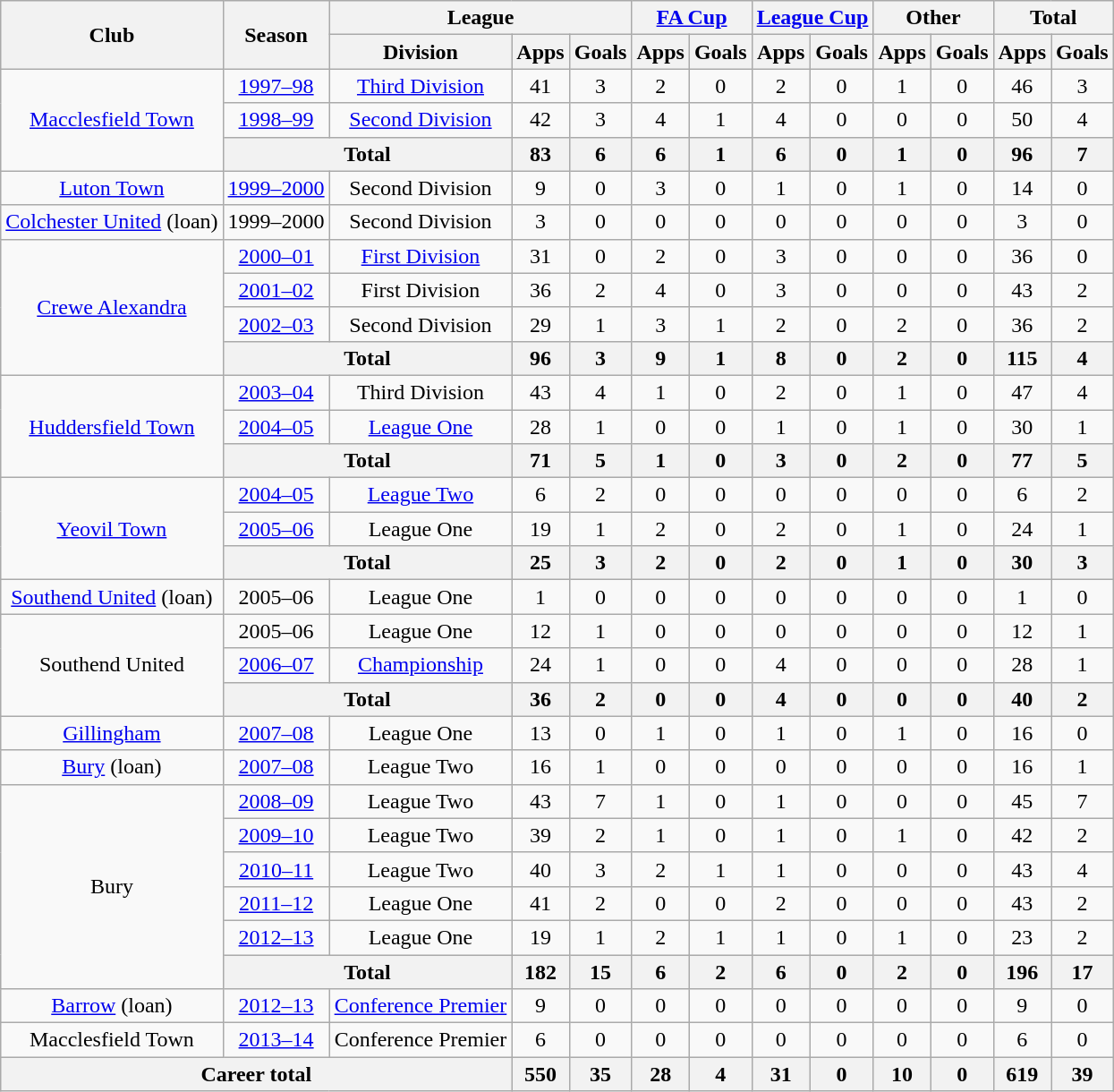<table class="wikitable" style="text-align:center">
<tr>
<th rowspan="2">Club</th>
<th rowspan="2">Season</th>
<th colspan="3">League</th>
<th colspan="2"><a href='#'>FA Cup</a></th>
<th colspan="2"><a href='#'>League Cup</a></th>
<th colspan="2">Other</th>
<th colspan="2">Total</th>
</tr>
<tr>
<th>Division</th>
<th>Apps</th>
<th>Goals</th>
<th>Apps</th>
<th>Goals</th>
<th>Apps</th>
<th>Goals</th>
<th>Apps</th>
<th>Goals</th>
<th>Apps</th>
<th>Goals</th>
</tr>
<tr>
<td rowspan="3"><a href='#'>Macclesfield Town</a></td>
<td><a href='#'>1997–98</a></td>
<td><a href='#'>Third Division</a></td>
<td>41</td>
<td>3</td>
<td>2</td>
<td>0</td>
<td>2</td>
<td>0</td>
<td>1</td>
<td>0</td>
<td>46</td>
<td>3</td>
</tr>
<tr>
<td><a href='#'>1998–99</a></td>
<td><a href='#'>Second Division</a></td>
<td>42</td>
<td>3</td>
<td>4</td>
<td>1</td>
<td>4</td>
<td>0</td>
<td>0</td>
<td>0</td>
<td>50</td>
<td>4</td>
</tr>
<tr>
<th colspan="2">Total</th>
<th>83</th>
<th>6</th>
<th>6</th>
<th>1</th>
<th>6</th>
<th>0</th>
<th>1</th>
<th>0</th>
<th>96</th>
<th>7</th>
</tr>
<tr>
<td><a href='#'>Luton Town</a></td>
<td><a href='#'>1999–2000</a></td>
<td>Second Division</td>
<td>9</td>
<td>0</td>
<td>3</td>
<td>0</td>
<td>1</td>
<td>0</td>
<td>1</td>
<td>0</td>
<td>14</td>
<td>0</td>
</tr>
<tr>
<td><a href='#'>Colchester United</a> (loan)</td>
<td>1999–2000</td>
<td>Second Division</td>
<td>3</td>
<td>0</td>
<td>0</td>
<td>0</td>
<td>0</td>
<td>0</td>
<td>0</td>
<td>0</td>
<td>3</td>
<td>0</td>
</tr>
<tr>
<td rowspan="4"><a href='#'>Crewe Alexandra</a></td>
<td><a href='#'>2000–01</a></td>
<td><a href='#'>First Division</a></td>
<td>31</td>
<td>0</td>
<td>2</td>
<td>0</td>
<td>3</td>
<td>0</td>
<td>0</td>
<td>0</td>
<td>36</td>
<td>0</td>
</tr>
<tr>
<td><a href='#'>2001–02</a></td>
<td>First Division</td>
<td>36</td>
<td>2</td>
<td>4</td>
<td>0</td>
<td>3</td>
<td>0</td>
<td>0</td>
<td>0</td>
<td>43</td>
<td>2</td>
</tr>
<tr>
<td><a href='#'>2002–03</a></td>
<td>Second Division</td>
<td>29</td>
<td>1</td>
<td>3</td>
<td>1</td>
<td>2</td>
<td>0</td>
<td>2</td>
<td>0</td>
<td>36</td>
<td>2</td>
</tr>
<tr>
<th colspan="2">Total</th>
<th>96</th>
<th>3</th>
<th>9</th>
<th>1</th>
<th>8</th>
<th>0</th>
<th>2</th>
<th>0</th>
<th>115</th>
<th>4</th>
</tr>
<tr>
<td rowspan="3"><a href='#'>Huddersfield Town</a></td>
<td><a href='#'>2003–04</a></td>
<td>Third Division</td>
<td>43</td>
<td>4</td>
<td>1</td>
<td>0</td>
<td>2</td>
<td>0</td>
<td>1</td>
<td>0</td>
<td>47</td>
<td>4</td>
</tr>
<tr>
<td><a href='#'>2004–05</a></td>
<td><a href='#'>League One</a></td>
<td>28</td>
<td>1</td>
<td>0</td>
<td>0</td>
<td>1</td>
<td>0</td>
<td>1</td>
<td>0</td>
<td>30</td>
<td>1</td>
</tr>
<tr>
<th colspan="2">Total</th>
<th>71</th>
<th>5</th>
<th>1</th>
<th>0</th>
<th>3</th>
<th>0</th>
<th>2</th>
<th>0</th>
<th>77</th>
<th>5</th>
</tr>
<tr>
<td rowspan="3"><a href='#'>Yeovil Town</a></td>
<td><a href='#'>2004–05</a></td>
<td><a href='#'>League Two</a></td>
<td>6</td>
<td>2</td>
<td>0</td>
<td>0</td>
<td>0</td>
<td>0</td>
<td>0</td>
<td>0</td>
<td>6</td>
<td>2</td>
</tr>
<tr>
<td><a href='#'>2005–06</a></td>
<td>League One</td>
<td>19</td>
<td>1</td>
<td>2</td>
<td>0</td>
<td>2</td>
<td>0</td>
<td>1</td>
<td>0</td>
<td>24</td>
<td>1</td>
</tr>
<tr>
<th colspan="2">Total</th>
<th>25</th>
<th>3</th>
<th>2</th>
<th>0</th>
<th>2</th>
<th>0</th>
<th>1</th>
<th>0</th>
<th>30</th>
<th>3</th>
</tr>
<tr>
<td><a href='#'>Southend United</a> (loan)</td>
<td>2005–06</td>
<td>League One</td>
<td>1</td>
<td>0</td>
<td>0</td>
<td>0</td>
<td>0</td>
<td>0</td>
<td>0</td>
<td>0</td>
<td>1</td>
<td>0</td>
</tr>
<tr>
<td rowspan="3">Southend United</td>
<td>2005–06</td>
<td>League One</td>
<td>12</td>
<td>1</td>
<td>0</td>
<td>0</td>
<td>0</td>
<td>0</td>
<td>0</td>
<td>0</td>
<td>12</td>
<td>1</td>
</tr>
<tr>
<td><a href='#'>2006–07</a></td>
<td><a href='#'>Championship</a></td>
<td>24</td>
<td>1</td>
<td>0</td>
<td>0</td>
<td>4</td>
<td>0</td>
<td>0</td>
<td>0</td>
<td>28</td>
<td>1</td>
</tr>
<tr>
<th colspan="2">Total</th>
<th>36</th>
<th>2</th>
<th>0</th>
<th>0</th>
<th>4</th>
<th>0</th>
<th>0</th>
<th>0</th>
<th>40</th>
<th>2</th>
</tr>
<tr>
<td><a href='#'>Gillingham</a></td>
<td><a href='#'>2007–08</a></td>
<td>League One</td>
<td>13</td>
<td>0</td>
<td>1</td>
<td>0</td>
<td>1</td>
<td>0</td>
<td>1</td>
<td>0</td>
<td>16</td>
<td>0</td>
</tr>
<tr>
<td><a href='#'>Bury</a> (loan)</td>
<td><a href='#'>2007–08</a></td>
<td>League Two</td>
<td>16</td>
<td>1</td>
<td>0</td>
<td>0</td>
<td>0</td>
<td>0</td>
<td>0</td>
<td>0</td>
<td>16</td>
<td>1</td>
</tr>
<tr>
<td rowspan="6">Bury</td>
<td><a href='#'>2008–09</a></td>
<td>League Two</td>
<td>43</td>
<td>7</td>
<td>1</td>
<td>0</td>
<td>1</td>
<td>0</td>
<td>0</td>
<td>0</td>
<td>45</td>
<td>7</td>
</tr>
<tr>
<td><a href='#'>2009–10</a></td>
<td>League Two</td>
<td>39</td>
<td>2</td>
<td>1</td>
<td>0</td>
<td>1</td>
<td>0</td>
<td>1</td>
<td>0</td>
<td>42</td>
<td>2</td>
</tr>
<tr>
<td><a href='#'>2010–11</a></td>
<td>League Two</td>
<td>40</td>
<td>3</td>
<td>2</td>
<td>1</td>
<td>1</td>
<td>0</td>
<td>0</td>
<td>0</td>
<td>43</td>
<td>4</td>
</tr>
<tr>
<td><a href='#'>2011–12</a></td>
<td>League One</td>
<td>41</td>
<td>2</td>
<td>0</td>
<td>0</td>
<td>2</td>
<td>0</td>
<td>0</td>
<td>0</td>
<td>43</td>
<td>2</td>
</tr>
<tr>
<td><a href='#'>2012–13</a></td>
<td>League One</td>
<td>19</td>
<td>1</td>
<td>2</td>
<td>1</td>
<td>1</td>
<td>0</td>
<td>1</td>
<td>0</td>
<td>23</td>
<td>2</td>
</tr>
<tr>
<th colspan="2">Total</th>
<th>182</th>
<th>15</th>
<th>6</th>
<th>2</th>
<th>6</th>
<th>0</th>
<th>2</th>
<th>0</th>
<th>196</th>
<th>17</th>
</tr>
<tr>
<td><a href='#'>Barrow</a> (loan)</td>
<td><a href='#'>2012–13</a></td>
<td><a href='#'>Conference Premier</a></td>
<td>9</td>
<td>0</td>
<td>0</td>
<td>0</td>
<td>0</td>
<td>0</td>
<td>0</td>
<td>0</td>
<td>9</td>
<td>0</td>
</tr>
<tr>
<td>Macclesfield Town</td>
<td><a href='#'>2013–14</a></td>
<td>Conference Premier</td>
<td>6</td>
<td>0</td>
<td>0</td>
<td>0</td>
<td>0</td>
<td>0</td>
<td>0</td>
<td>0</td>
<td>6</td>
<td>0</td>
</tr>
<tr>
<th colspan="3">Career total</th>
<th>550</th>
<th>35</th>
<th>28</th>
<th>4</th>
<th>31</th>
<th>0</th>
<th>10</th>
<th>0</th>
<th>619</th>
<th>39</th>
</tr>
</table>
